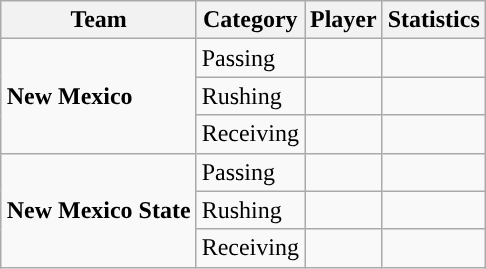<table class="wikitable" style="float: right;">
<tr>
<th>Team</th>
<th>Category</th>
<th>Player</th>
<th>Statistics</th>
</tr>
<tr>
<td rowspan=3><strong>New Mexico</strong></td>
<td>Passing</td>
<td></td>
<td></td>
</tr>
<tr>
<td>Rushing</td>
<td></td>
<td></td>
</tr>
<tr>
<td>Receiving</td>
<td></td>
<td></td>
</tr>
<tr>
<td rowspan=3><strong>New Mexico State</strong></td>
<td>Passing</td>
<td></td>
<td></td>
</tr>
<tr>
<td>Rushing</td>
<td></td>
<td></td>
</tr>
<tr>
<td>Receiving</td>
<td></td>
<td></td>
</tr>
</table>
